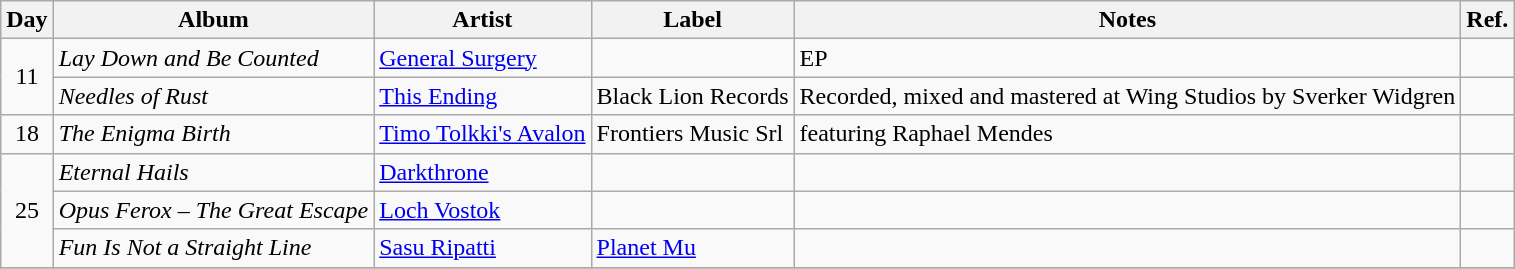<table class="wikitable">
<tr>
<th>Day</th>
<th>Album</th>
<th>Artist</th>
<th>Label</th>
<th>Notes</th>
<th>Ref.</th>
</tr>
<tr>
<td rowspan="2" style="text-align:center;">11</td>
<td><em>Lay Down and Be Counted</em></td>
<td><a href='#'>General Surgery</a></td>
<td></td>
<td>EP</td>
<td></td>
</tr>
<tr>
<td><em>Needles of Rust</em></td>
<td><a href='#'>This Ending</a></td>
<td>Black Lion Records</td>
<td>Recorded, mixed and mastered at Wing Studios by Sverker Widgren</td>
<td></td>
</tr>
<tr>
<td rowspan="1" style="text-align:center;">18</td>
<td><em>The Enigma Birth</em></td>
<td><a href='#'>Timo Tolkki's Avalon</a></td>
<td>Frontiers Music Srl</td>
<td>featuring Raphael Mendes</td>
<td></td>
</tr>
<tr>
<td rowspan="3" style="text-align:center;">25</td>
<td><em>Eternal Hails</em></td>
<td><a href='#'>Darkthrone</a></td>
<td></td>
<td></td>
<td></td>
</tr>
<tr>
<td><em>Opus Ferox – The Great Escape</em></td>
<td><a href='#'>Loch Vostok</a></td>
<td></td>
<td></td>
<td></td>
</tr>
<tr>
<td><em>Fun Is Not a Straight Line</em></td>
<td><a href='#'>Sasu Ripatti</a></td>
<td><a href='#'>Planet Mu</a></td>
<td></td>
<td></td>
</tr>
<tr>
</tr>
</table>
